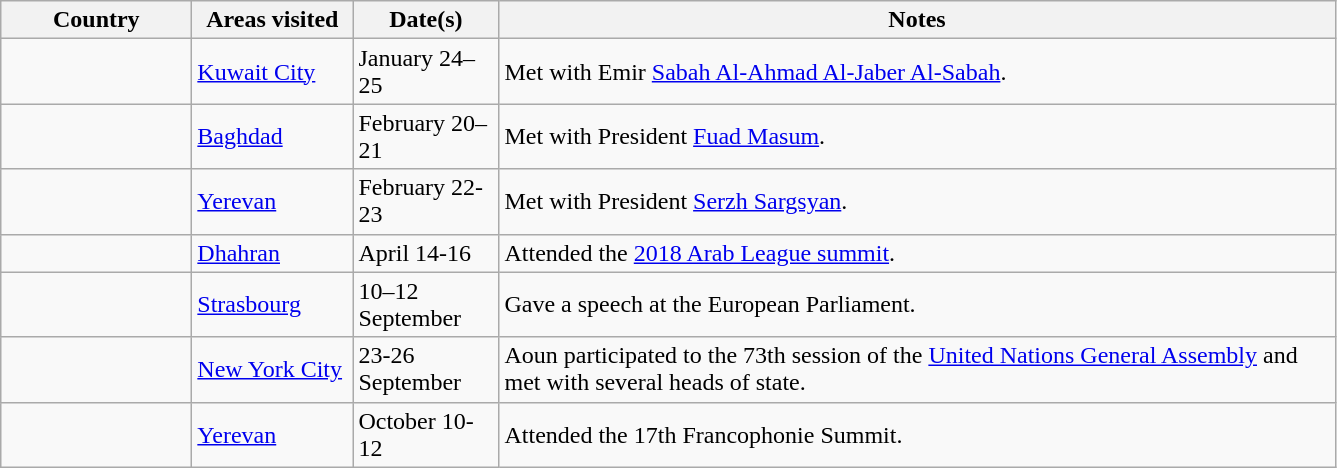<table class="wikitable">
<tr>
<th width="120">Country</th>
<th width="100">Areas visited</th>
<th width="90">Date(s)</th>
<th width="550">Notes</th>
</tr>
<tr>
<td></td>
<td><a href='#'>Kuwait City</a></td>
<td>January 24–25</td>
<td>Met with Emir <a href='#'>Sabah Al-Ahmad Al-Jaber Al-Sabah</a>.</td>
</tr>
<tr>
<td></td>
<td><a href='#'>Baghdad</a></td>
<td>February 20–21</td>
<td>Met with President <a href='#'>Fuad Masum</a>.</td>
</tr>
<tr>
<td></td>
<td><a href='#'>Yerevan</a></td>
<td>February 22-23</td>
<td>Met with President <a href='#'>Serzh Sargsyan</a>.</td>
</tr>
<tr>
<td></td>
<td><a href='#'>Dhahran</a></td>
<td>April 14-16</td>
<td>Attended the <a href='#'>2018 Arab League summit</a>.</td>
</tr>
<tr>
<td></td>
<td><a href='#'>Strasbourg</a></td>
<td>10–12 September</td>
<td>Gave a speech at the European Parliament.</td>
</tr>
<tr>
<td></td>
<td><a href='#'>New York City</a></td>
<td>23-26 September</td>
<td>Aoun participated to the 73th session of the <a href='#'>United Nations General Assembly</a> and met with several heads of state.</td>
</tr>
<tr>
<td></td>
<td><a href='#'>Yerevan</a></td>
<td>October 10-12</td>
<td>Attended the 17th Francophonie Summit.</td>
</tr>
</table>
